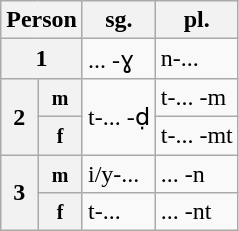<table class="wikitable">
<tr>
<th colspan="2">Person</th>
<th>sg.</th>
<th>pl.</th>
</tr>
<tr>
<th colspan="2">1</th>
<td>... -ɣ</td>
<td>n-...</td>
</tr>
<tr>
<th rowspan="2">2</th>
<th><small>m</small></th>
<td rowspan="2">t-... -ḍ</td>
<td>t-... -m</td>
</tr>
<tr>
<th><small>f</small></th>
<td>t-... -mt</td>
</tr>
<tr>
<th rowspan="2">3</th>
<th><small>m</small></th>
<td>i/y-...</td>
<td>... -n</td>
</tr>
<tr>
<th><small>f</small></th>
<td>t-...</td>
<td>... -nt</td>
</tr>
</table>
